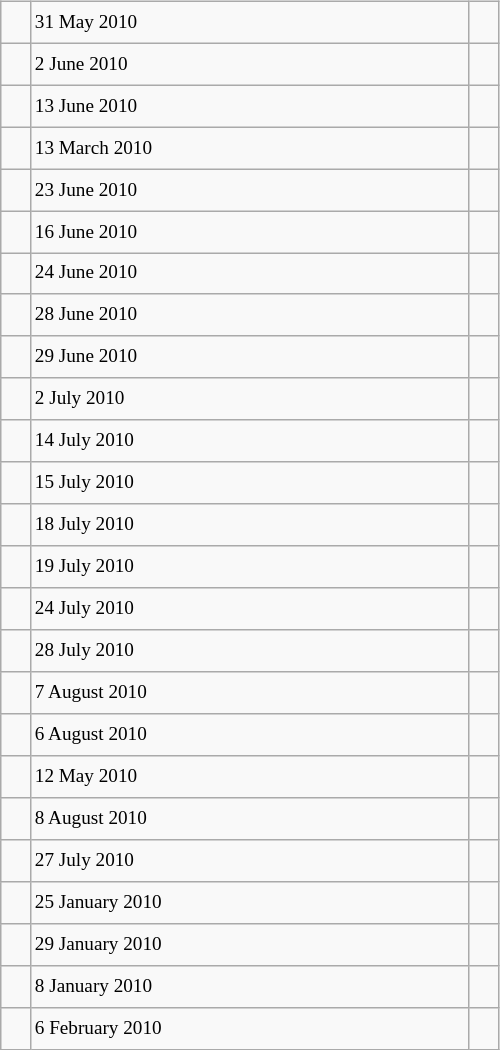<table class="wikitable" style="font-size: 80%; float: left; width: 26em; margin-right: 1em; height: 700px">
<tr>
<td></td>
<td>31 May 2010</td>
<td></td>
</tr>
<tr>
<td></td>
<td>2 June 2010</td>
<td></td>
</tr>
<tr>
<td></td>
<td>13 June 2010</td>
<td></td>
</tr>
<tr>
<td></td>
<td>13 March 2010</td>
<td></td>
</tr>
<tr>
<td></td>
<td>23 June 2010</td>
<td></td>
</tr>
<tr>
<td></td>
<td>16 June 2010</td>
<td></td>
</tr>
<tr>
<td></td>
<td>24 June 2010</td>
<td></td>
</tr>
<tr>
<td></td>
<td>28 June 2010</td>
<td></td>
</tr>
<tr>
<td></td>
<td>29 June 2010</td>
<td></td>
</tr>
<tr>
<td></td>
<td>2 July 2010</td>
<td></td>
</tr>
<tr>
<td></td>
<td>14 July 2010</td>
<td></td>
</tr>
<tr>
<td></td>
<td>15 July 2010</td>
<td></td>
</tr>
<tr>
<td></td>
<td>18 July 2010</td>
<td></td>
</tr>
<tr>
<td></td>
<td>19 July 2010</td>
<td></td>
</tr>
<tr>
<td></td>
<td>24 July 2010</td>
<td></td>
</tr>
<tr>
<td></td>
<td>28 July 2010</td>
<td></td>
</tr>
<tr>
<td></td>
<td>7 August 2010</td>
<td></td>
</tr>
<tr>
<td></td>
<td>6 August 2010</td>
<td></td>
</tr>
<tr>
<td></td>
<td>12 May 2010</td>
<td></td>
</tr>
<tr>
<td></td>
<td>8 August 2010</td>
<td></td>
</tr>
<tr>
<td></td>
<td>27 July 2010</td>
<td></td>
</tr>
<tr>
<td></td>
<td>25 January 2010</td>
<td></td>
</tr>
<tr>
<td></td>
<td>29 January 2010</td>
<td></td>
</tr>
<tr>
<td></td>
<td>8 January 2010</td>
<td></td>
</tr>
<tr>
<td></td>
<td>6 February 2010</td>
<td></td>
</tr>
</table>
